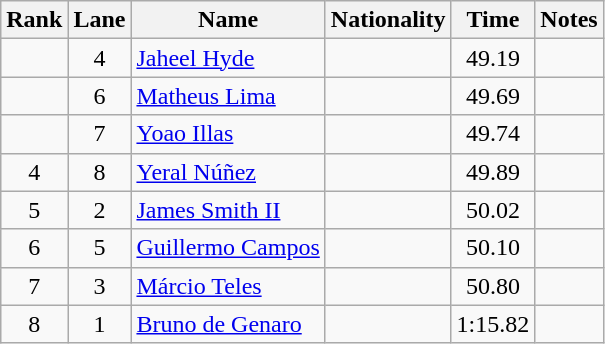<table class="wikitable sortable" style="text-align:center">
<tr>
<th>Rank</th>
<th>Lane</th>
<th>Name</th>
<th>Nationality</th>
<th>Time</th>
<th>Notes</th>
</tr>
<tr>
<td></td>
<td>4</td>
<td align=left><a href='#'>Jaheel Hyde</a></td>
<td align=left></td>
<td>49.19</td>
<td></td>
</tr>
<tr>
<td></td>
<td>6</td>
<td align=left><a href='#'>Matheus Lima</a></td>
<td align=left></td>
<td>49.69</td>
<td></td>
</tr>
<tr>
<td></td>
<td>7</td>
<td align=left><a href='#'>Yoao Illas</a></td>
<td align=left></td>
<td>49.74</td>
<td></td>
</tr>
<tr>
<td>4</td>
<td>8</td>
<td align=left><a href='#'>Yeral Núñez</a></td>
<td align=left></td>
<td>49.89</td>
<td></td>
</tr>
<tr>
<td>5</td>
<td>2</td>
<td align=left><a href='#'>James Smith II</a></td>
<td align=left></td>
<td>50.02</td>
<td></td>
</tr>
<tr>
<td>6</td>
<td>5</td>
<td align=left><a href='#'>Guillermo Campos</a></td>
<td align=left></td>
<td>50.10</td>
<td></td>
</tr>
<tr>
<td>7</td>
<td>3</td>
<td align=left><a href='#'>Márcio Teles</a></td>
<td align=left></td>
<td>50.80</td>
<td></td>
</tr>
<tr>
<td>8</td>
<td>1</td>
<td align=left><a href='#'>Bruno de Genaro</a></td>
<td align=left></td>
<td>1:15.82</td>
<td></td>
</tr>
</table>
